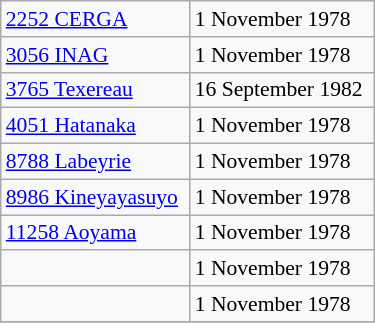<table class="wikitable floatright" style="font-size: 0.9em; width: 250px;">
<tr>
<td><a href='#'>2252 CERGA</a></td>
<td>1 November 1978</td>
</tr>
<tr>
<td><a href='#'>3056 INAG</a></td>
<td>1 November 1978</td>
</tr>
<tr>
<td><a href='#'>3765 Texereau</a></td>
<td>16 September 1982</td>
</tr>
<tr>
<td><a href='#'>4051 Hatanaka</a></td>
<td>1 November 1978</td>
</tr>
<tr>
<td><a href='#'>8788 Labeyrie</a></td>
<td>1 November 1978</td>
</tr>
<tr>
<td><a href='#'>8986 Kineyayasuyo</a></td>
<td>1 November 1978</td>
</tr>
<tr>
<td><a href='#'>11258 Aoyama</a></td>
<td>1 November 1978</td>
</tr>
<tr>
<td></td>
<td>1 November 1978</td>
</tr>
<tr>
<td></td>
<td>1 November 1978</td>
</tr>
<tr>
</tr>
</table>
